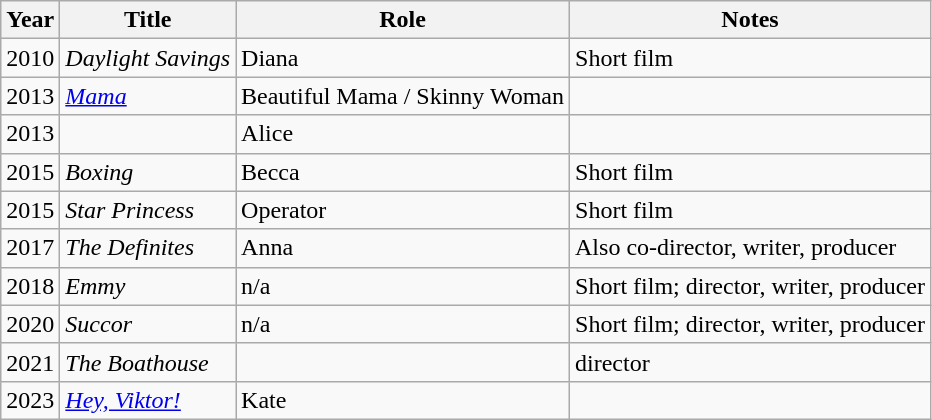<table class="wikitable sortable">
<tr>
<th>Year</th>
<th>Title</th>
<th>Role</th>
<th class="unsortable">Notes</th>
</tr>
<tr>
<td>2010</td>
<td><em>Daylight Savings</em></td>
<td>Diana</td>
<td>Short film</td>
</tr>
<tr>
<td>2013</td>
<td><em><a href='#'>Mama</a></em></td>
<td>Beautiful Mama / Skinny Woman</td>
<td></td>
</tr>
<tr>
<td>2013</td>
<td><em></em></td>
<td>Alice</td>
<td></td>
</tr>
<tr>
<td>2015</td>
<td><em>Boxing</em></td>
<td>Becca</td>
<td>Short film</td>
</tr>
<tr>
<td>2015</td>
<td><em>Star Princess</em></td>
<td>Operator</td>
<td>Short film</td>
</tr>
<tr>
<td>2017</td>
<td data-sort-value="Definites, The"><em>The Definites</em></td>
<td>Anna</td>
<td>Also co-director, writer, producer</td>
</tr>
<tr>
<td>2018</td>
<td><em>Emmy</em></td>
<td>n/a</td>
<td>Short film; director, writer, producer</td>
</tr>
<tr>
<td>2020</td>
<td><em>Succor</em></td>
<td>n/a</td>
<td>Short film; director, writer, producer</td>
</tr>
<tr>
<td>2021</td>
<td data-sort-value="Boathouse, The"><em>The Boathouse</em></td>
<td></td>
<td>director</td>
</tr>
<tr>
<td>2023</td>
<td><em><a href='#'>Hey, Viktor!</a></em></td>
<td>Kate</td>
<td></td>
</tr>
</table>
